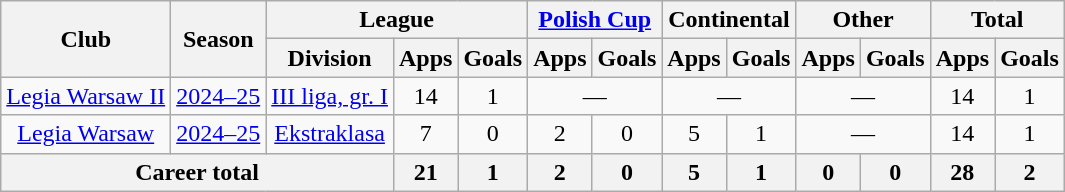<table class="wikitable" style="text-align: center;">
<tr>
<th rowspan="2">Club</th>
<th rowspan="2">Season</th>
<th colspan="3">League</th>
<th colspan="2"><a href='#'>Polish Cup</a></th>
<th colspan="2">Continental</th>
<th colspan="2">Other</th>
<th colspan="2">Total</th>
</tr>
<tr>
<th>Division</th>
<th>Apps</th>
<th>Goals</th>
<th>Apps</th>
<th>Goals</th>
<th>Apps</th>
<th>Goals</th>
<th>Apps</th>
<th>Goals</th>
<th>Apps</th>
<th>Goals</th>
</tr>
<tr>
<td><a href='#'>Legia Warsaw II</a></td>
<td><a href='#'>2024–25</a></td>
<td><a href='#'>III liga, gr. I</a></td>
<td>14</td>
<td>1</td>
<td colspan="2">—</td>
<td colspan="2">—</td>
<td colspan="2">—</td>
<td>14</td>
<td>1</td>
</tr>
<tr>
<td><a href='#'>Legia Warsaw</a></td>
<td><a href='#'>2024–25</a></td>
<td><a href='#'>Ekstraklasa</a></td>
<td>7</td>
<td>0</td>
<td>2</td>
<td>0</td>
<td>5</td>
<td>1</td>
<td colspan="2">—</td>
<td>14</td>
<td>1</td>
</tr>
<tr>
<th colspan="3">Career total</th>
<th>21</th>
<th>1</th>
<th>2</th>
<th>0</th>
<th>5</th>
<th>1</th>
<th>0</th>
<th>0</th>
<th>28</th>
<th>2</th>
</tr>
</table>
